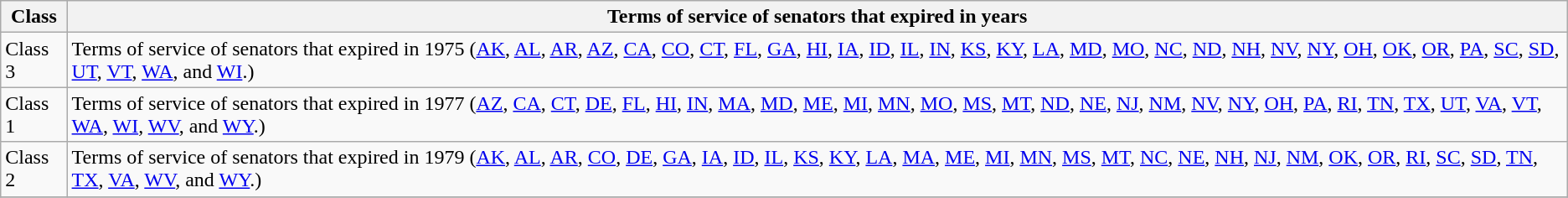<table class="wikitable sortable">
<tr valign=bottom>
<th>Class</th>
<th>Terms of service of senators that expired in years</th>
</tr>
<tr>
<td>Class 3</td>
<td>Terms of service of senators that expired in 1975 (<a href='#'>AK</a>, <a href='#'>AL</a>, <a href='#'>AR</a>, <a href='#'>AZ</a>, <a href='#'>CA</a>, <a href='#'>CO</a>, <a href='#'>CT</a>, <a href='#'>FL</a>, <a href='#'>GA</a>, <a href='#'>HI</a>, <a href='#'>IA</a>, <a href='#'>ID</a>, <a href='#'>IL</a>, <a href='#'>IN</a>,  <a href='#'>KS</a>, <a href='#'>KY</a>, <a href='#'>LA</a>, <a href='#'>MD</a>, <a href='#'>MO</a>, <a href='#'>NC</a>, <a href='#'>ND</a>, <a href='#'>NH</a>, <a href='#'>NV</a>, <a href='#'>NY</a>, <a href='#'>OH</a>, <a href='#'>OK</a>, <a href='#'>OR</a>, <a href='#'>PA</a>, <a href='#'>SC</a>, <a href='#'>SD</a>, <a href='#'>UT</a>, <a href='#'>VT</a>, <a href='#'>WA</a>, and <a href='#'>WI</a>.)</td>
</tr>
<tr>
<td>Class 1</td>
<td>Terms of service of senators that expired in 1977 (<a href='#'>AZ</a>, <a href='#'>CA</a>, <a href='#'>CT</a>, <a href='#'>DE</a>, <a href='#'>FL</a>, <a href='#'>HI</a>, <a href='#'>IN</a>, <a href='#'>MA</a>, <a href='#'>MD</a>, <a href='#'>ME</a>, <a href='#'>MI</a>, <a href='#'>MN</a>, <a href='#'>MO</a>, <a href='#'>MS</a>, <a href='#'>MT</a>, <a href='#'>ND</a>, <a href='#'>NE</a>, <a href='#'>NJ</a>, <a href='#'>NM</a>, <a href='#'>NV</a>, <a href='#'>NY</a>, <a href='#'>OH</a>, <a href='#'>PA</a>, <a href='#'>RI</a>, <a href='#'>TN</a>, <a href='#'>TX</a>, <a href='#'>UT</a>, <a href='#'>VA</a>, <a href='#'>VT</a>, <a href='#'>WA</a>, <a href='#'>WI</a>, <a href='#'>WV</a>, and <a href='#'>WY</a>.)</td>
</tr>
<tr>
<td>Class 2</td>
<td>Terms of service of senators that expired in 1979 (<a href='#'>AK</a>, <a href='#'>AL</a>, <a href='#'>AR</a>, <a href='#'>CO</a>, <a href='#'>DE</a>, <a href='#'>GA</a>, <a href='#'>IA</a>, <a href='#'>ID</a>, <a href='#'>IL</a>, <a href='#'>KS</a>, <a href='#'>KY</a>, <a href='#'>LA</a>, <a href='#'>MA</a>, <a href='#'>ME</a>, <a href='#'>MI</a>, <a href='#'>MN</a>, <a href='#'>MS</a>, <a href='#'>MT</a>, <a href='#'>NC</a>, <a href='#'>NE</a>, <a href='#'>NH</a>, <a href='#'>NJ</a>, <a href='#'>NM</a>, <a href='#'>OK</a>, <a href='#'>OR</a>, <a href='#'>RI</a>, <a href='#'>SC</a>, <a href='#'>SD</a>, <a href='#'>TN</a>, <a href='#'>TX</a>, <a href='#'>VA</a>, <a href='#'>WV</a>, and <a href='#'>WY</a>.)</td>
</tr>
<tr>
</tr>
</table>
